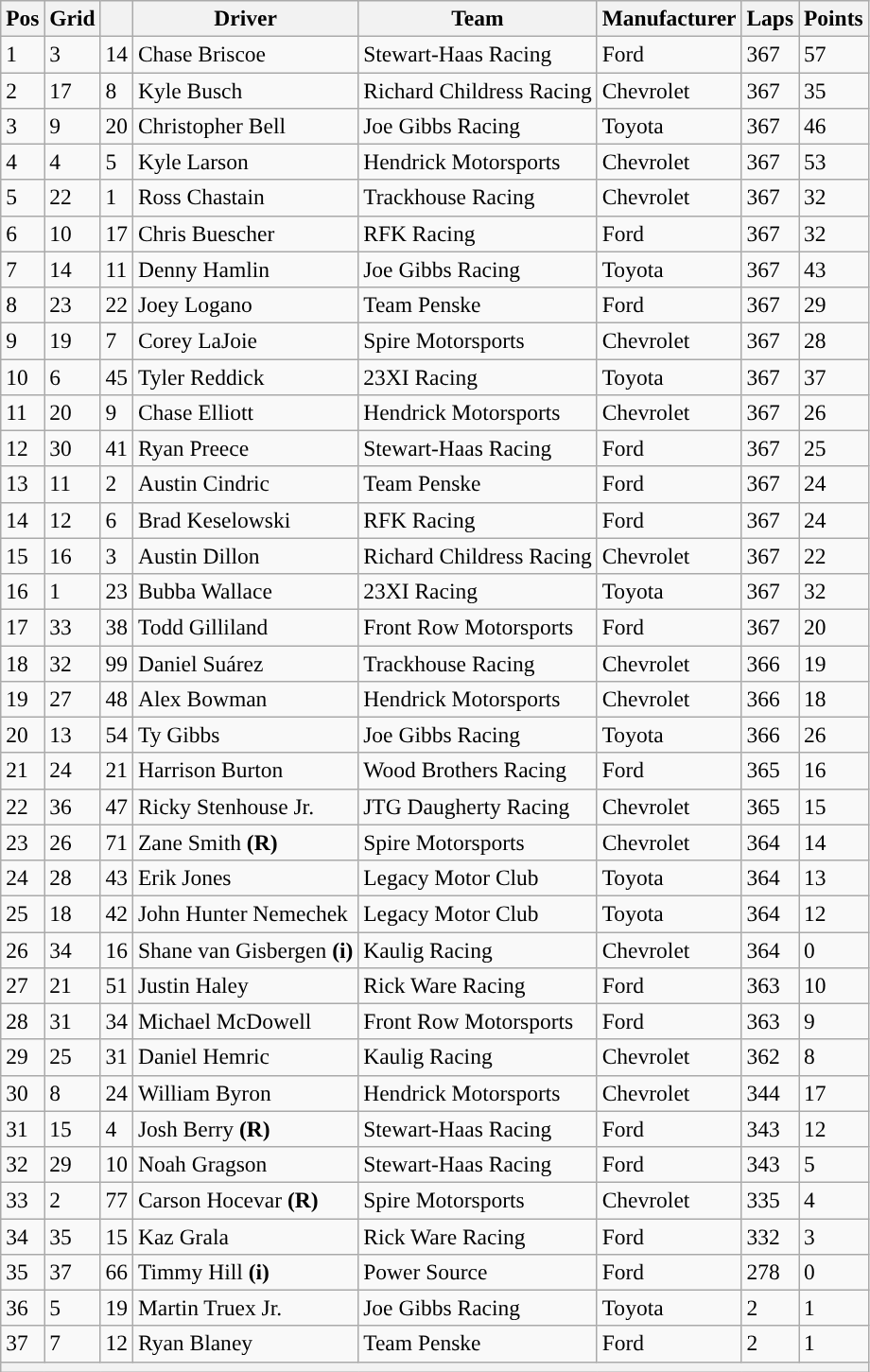<table class="wikitable" style="font-size:98%">
<tr>
<th>Pos</th>
<th>Grid</th>
<th></th>
<th>Driver</th>
<th>Team</th>
<th>Manufacturer</th>
<th>Laps</th>
<th>Points</th>
</tr>
<tr>
<td>1</td>
<td>3</td>
<td>14</td>
<td>Chase Briscoe</td>
<td>Stewart-Haas Racing</td>
<td>Ford</td>
<td>367</td>
<td>57</td>
</tr>
<tr>
<td>2</td>
<td>17</td>
<td>8</td>
<td>Kyle Busch</td>
<td>Richard Childress Racing</td>
<td>Chevrolet</td>
<td>367</td>
<td>35</td>
</tr>
<tr>
<td>3</td>
<td>9</td>
<td>20</td>
<td>Christopher Bell</td>
<td>Joe Gibbs Racing</td>
<td>Toyota</td>
<td>367</td>
<td>46</td>
</tr>
<tr>
<td>4</td>
<td>4</td>
<td>5</td>
<td>Kyle Larson</td>
<td>Hendrick Motorsports</td>
<td>Chevrolet</td>
<td>367</td>
<td>53</td>
</tr>
<tr>
<td>5</td>
<td>22</td>
<td>1</td>
<td>Ross Chastain</td>
<td>Trackhouse Racing</td>
<td>Chevrolet</td>
<td>367</td>
<td>32</td>
</tr>
<tr>
<td>6</td>
<td>10</td>
<td>17</td>
<td>Chris Buescher</td>
<td>RFK Racing</td>
<td>Ford</td>
<td>367</td>
<td>32</td>
</tr>
<tr>
<td>7</td>
<td>14</td>
<td>11</td>
<td>Denny Hamlin</td>
<td>Joe Gibbs Racing</td>
<td>Toyota</td>
<td>367</td>
<td>43</td>
</tr>
<tr>
<td>8</td>
<td>23</td>
<td>22</td>
<td>Joey Logano</td>
<td>Team Penske</td>
<td>Ford</td>
<td>367</td>
<td>29</td>
</tr>
<tr>
<td>9</td>
<td>19</td>
<td>7</td>
<td>Corey LaJoie</td>
<td>Spire Motorsports</td>
<td>Chevrolet</td>
<td>367</td>
<td>28</td>
</tr>
<tr>
<td>10</td>
<td>6</td>
<td>45</td>
<td>Tyler Reddick</td>
<td>23XI Racing</td>
<td>Toyota</td>
<td>367</td>
<td>37</td>
</tr>
<tr>
<td>11</td>
<td>20</td>
<td>9</td>
<td>Chase Elliott</td>
<td>Hendrick Motorsports</td>
<td>Chevrolet</td>
<td>367</td>
<td>26</td>
</tr>
<tr>
<td>12</td>
<td>30</td>
<td>41</td>
<td>Ryan Preece</td>
<td>Stewart-Haas Racing</td>
<td>Ford</td>
<td>367</td>
<td>25</td>
</tr>
<tr>
<td>13</td>
<td>11</td>
<td>2</td>
<td>Austin Cindric</td>
<td>Team Penske</td>
<td>Ford</td>
<td>367</td>
<td>24</td>
</tr>
<tr>
<td>14</td>
<td>12</td>
<td>6</td>
<td>Brad Keselowski</td>
<td>RFK Racing</td>
<td>Ford</td>
<td>367</td>
<td>24</td>
</tr>
<tr>
<td>15</td>
<td>16</td>
<td>3</td>
<td>Austin Dillon</td>
<td>Richard Childress Racing</td>
<td>Chevrolet</td>
<td>367</td>
<td>22</td>
</tr>
<tr>
<td>16</td>
<td>1</td>
<td>23</td>
<td>Bubba Wallace</td>
<td>23XI Racing</td>
<td>Toyota</td>
<td>367</td>
<td>32</td>
</tr>
<tr>
<td>17</td>
<td>33</td>
<td>38</td>
<td>Todd Gilliland</td>
<td>Front Row Motorsports</td>
<td>Ford</td>
<td>367</td>
<td>20</td>
</tr>
<tr>
<td>18</td>
<td>32</td>
<td>99</td>
<td>Daniel Suárez</td>
<td>Trackhouse Racing</td>
<td>Chevrolet</td>
<td>366</td>
<td>19</td>
</tr>
<tr>
<td>19</td>
<td>27</td>
<td>48</td>
<td>Alex Bowman</td>
<td>Hendrick Motorsports</td>
<td>Chevrolet</td>
<td>366</td>
<td>18</td>
</tr>
<tr>
<td>20</td>
<td>13</td>
<td>54</td>
<td>Ty Gibbs</td>
<td>Joe Gibbs Racing</td>
<td>Toyota</td>
<td>366</td>
<td>26</td>
</tr>
<tr>
<td>21</td>
<td>24</td>
<td>21</td>
<td>Harrison Burton</td>
<td>Wood Brothers Racing</td>
<td>Ford</td>
<td>365</td>
<td>16</td>
</tr>
<tr>
<td>22</td>
<td>36</td>
<td>47</td>
<td>Ricky Stenhouse Jr.</td>
<td>JTG Daugherty Racing</td>
<td>Chevrolet</td>
<td>365</td>
<td>15</td>
</tr>
<tr>
<td>23</td>
<td>26</td>
<td>71</td>
<td>Zane Smith <strong>(R)</strong></td>
<td>Spire Motorsports</td>
<td>Chevrolet</td>
<td>364</td>
<td>14</td>
</tr>
<tr>
<td>24</td>
<td>28</td>
<td>43</td>
<td>Erik Jones</td>
<td>Legacy Motor Club</td>
<td>Toyota</td>
<td>364</td>
<td>13</td>
</tr>
<tr>
<td>25</td>
<td>18</td>
<td>42</td>
<td>John Hunter Nemechek</td>
<td>Legacy Motor Club</td>
<td>Toyota</td>
<td>364</td>
<td>12</td>
</tr>
<tr>
<td>26</td>
<td>34</td>
<td>16</td>
<td>Shane van Gisbergen <strong>(i)</strong></td>
<td>Kaulig Racing</td>
<td>Chevrolet</td>
<td>364</td>
<td>0</td>
</tr>
<tr>
<td>27</td>
<td>21</td>
<td>51</td>
<td>Justin Haley</td>
<td>Rick Ware Racing</td>
<td>Ford</td>
<td>363</td>
<td>10</td>
</tr>
<tr>
<td>28</td>
<td>31</td>
<td>34</td>
<td>Michael McDowell</td>
<td>Front Row Motorsports</td>
<td>Ford</td>
<td>363</td>
<td>9</td>
</tr>
<tr>
<td>29</td>
<td>25</td>
<td>31</td>
<td>Daniel Hemric</td>
<td>Kaulig Racing</td>
<td>Chevrolet</td>
<td>362</td>
<td>8</td>
</tr>
<tr>
<td>30</td>
<td>8</td>
<td>24</td>
<td>William Byron</td>
<td>Hendrick Motorsports</td>
<td>Chevrolet</td>
<td>344</td>
<td>17</td>
</tr>
<tr>
<td>31</td>
<td>15</td>
<td>4</td>
<td>Josh Berry <strong>(R)</strong></td>
<td>Stewart-Haas Racing</td>
<td>Ford</td>
<td>343</td>
<td>12</td>
</tr>
<tr>
<td>32</td>
<td>29</td>
<td>10</td>
<td>Noah Gragson</td>
<td>Stewart-Haas Racing</td>
<td>Ford</td>
<td>343</td>
<td>5</td>
</tr>
<tr>
<td>33</td>
<td>2</td>
<td>77</td>
<td>Carson Hocevar <strong>(R)</strong></td>
<td>Spire Motorsports</td>
<td>Chevrolet</td>
<td>335</td>
<td>4</td>
</tr>
<tr>
<td>34</td>
<td>35</td>
<td>15</td>
<td>Kaz Grala</td>
<td>Rick Ware Racing</td>
<td>Ford</td>
<td>332</td>
<td>3</td>
</tr>
<tr>
<td>35</td>
<td>37</td>
<td>66</td>
<td>Timmy Hill <strong>(i)</strong></td>
<td>Power Source</td>
<td>Ford</td>
<td>278</td>
<td>0</td>
</tr>
<tr>
<td>36</td>
<td>5</td>
<td>19</td>
<td>Martin Truex Jr.</td>
<td>Joe Gibbs Racing</td>
<td>Toyota</td>
<td>2</td>
<td>1</td>
</tr>
<tr>
<td>37</td>
<td>7</td>
<td>12</td>
<td>Ryan Blaney</td>
<td>Team Penske</td>
<td>Ford</td>
<td>2</td>
<td>1</td>
</tr>
<tr>
<th colspan="8"></th>
</tr>
</table>
